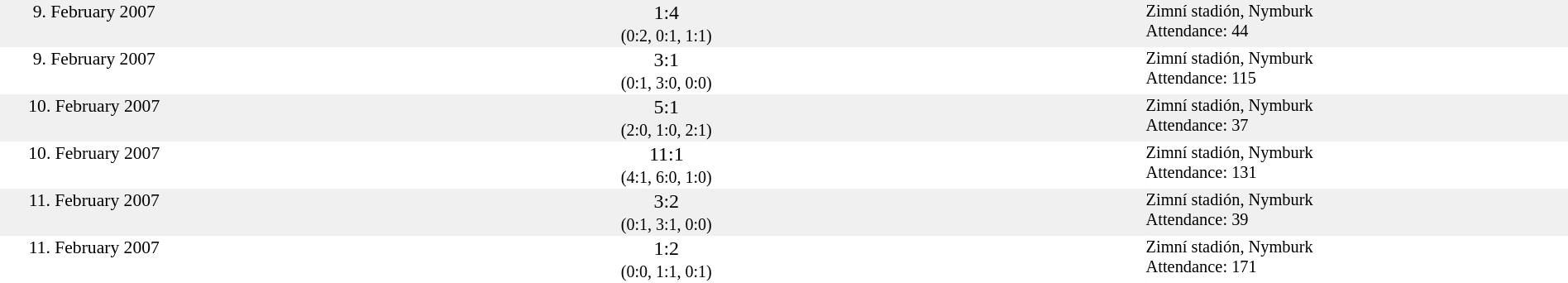<table style="width: 100%; background: #F0F0F0;" cellspacing="0">
<tr valign="top">
<td align="center" width="12%" style="font-size:90%;">9. February 2007</td>
<td width="23%" align="right"></td>
<td width="15%" align="center">1:4<br><small>(0:2, 0:1, 1:1)</small></td>
<td width="23%" align="left"></td>
<td style="font-size:85%;">Zimní stadión, Nymburk<br>Attendance: 44</td>
</tr>
<tr style="background: #FFFFFF;" valign="top">
<td align="center" style="font-size:90%;">9. February 2007</td>
<td align="right"></td>
<td align="center">3:1<br><small>(0:1, 3:0, 0:0)</small></td>
<td align="left"></td>
<td style="font-size:85%;">Zimní stadión, Nymburk<br>Attendance: 115</td>
</tr>
<tr valign="top">
<td align="center" style="font-size:90%;">10. February 2007</td>
<td align="right"></td>
<td align="center">5:1<br><small>(2:0, 1:0, 2:1)</small></td>
<td align="left"></td>
<td style="font-size:85%;">Zimní stadión, Nymburk<br>Attendance: 37</td>
</tr>
<tr style="background: #FFFFFF;" valign="top">
<td align="center" style="font-size:90%;">10. February 2007</td>
<td align="right"></td>
<td align="center">11:1<br><small>(4:1, 6:0, 1:0)</small></td>
<td align="left"></td>
<td style="font-size:85%;">Zimní stadión, Nymburk<br>Attendance: 131</td>
</tr>
<tr valign="top">
<td align="center" style="font-size:90%;">11. February 2007</td>
<td align="right"></td>
<td align="center">3:2<br><small>(0:1, 3:1, 0:0)</small></td>
<td align="left"></td>
<td style="font-size:85%;">Zimní stadión, Nymburk<br>Attendance: 39</td>
</tr>
<tr style="background: #FFFFFF;" valign="top">
<td align="center" style="font-size:90%;">11. February 2007</td>
<td align="right"></td>
<td align="center">1:2<br><small>(0:0, 1:1, 0:1)</small></td>
<td align="left"></td>
<td style="font-size:85%;">Zimní stadión, Nymburk<br>Attendance: 171</td>
</tr>
</table>
